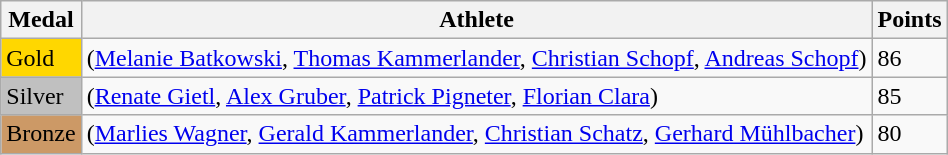<table class="wikitable">
<tr>
<th>Medal</th>
<th>Athlete</th>
<th>Points</th>
</tr>
<tr>
<td bgcolor="gold">Gold</td>
<td> (<a href='#'>Melanie Batkowski</a>, <a href='#'>Thomas Kammerlander</a>, <a href='#'>Christian Schopf</a>, <a href='#'>Andreas Schopf</a>)</td>
<td>86</td>
</tr>
<tr>
<td bgcolor="silver">Silver</td>
<td> (<a href='#'>Renate Gietl</a>, <a href='#'>Alex Gruber</a>, <a href='#'>Patrick Pigneter</a>, <a href='#'>Florian Clara</a>)</td>
<td>85</td>
</tr>
<tr>
<td bgcolor="CC9966">Bronze</td>
<td> (<a href='#'>Marlies Wagner</a>, <a href='#'>Gerald Kammerlander</a>, <a href='#'>Christian Schatz</a>, <a href='#'>Gerhard Mühlbacher</a>)</td>
<td>80</td>
</tr>
</table>
